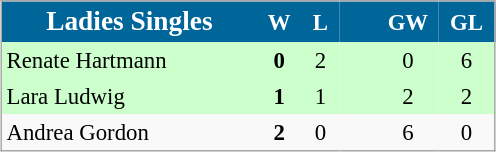<table align=center cellpadding="3" cellspacing="0" style="background: #f9f9f9; border: 1px #aaa solid; border-collapse: collapse; font-size: 95%;" width=330>
<tr style="background:#006699;color:white;">
<th width=34% style=font-size:120%>Ladies Singles</th>
<th width=5%>W</th>
<th width=5%>L</th>
<th width=5%></th>
<th width=5%>GW</th>
<th width=5%>GL</th>
</tr>
<tr align=center bgcolor=#ccffcc>
<td align=left> Renate Hartmann</td>
<td><strong>0</strong></td>
<td>2</td>
<td></td>
<td>0</td>
<td>6</td>
</tr>
<tr align=center bgcolor=#ccffcc>
<td align=left> Lara Ludwig</td>
<td><strong>1</strong></td>
<td>1</td>
<td></td>
<td>2</td>
<td>2</td>
</tr>
<tr align=center>
<td align=left> Andrea Gordon</td>
<td><strong>2</strong></td>
<td>0</td>
<td></td>
<td>6</td>
<td>0</td>
</tr>
</table>
